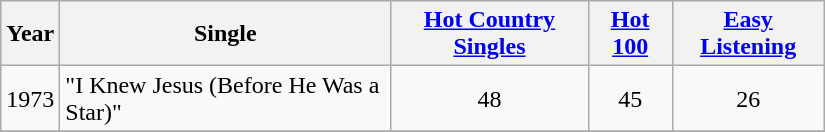<table border=1 cellspacing=0 cellpadding=2 width="550px" class="wikitable">
<tr>
<th align="left">Year</th>
<th align="left">Single</th>
<th align="left"><a href='#'>Hot Country Singles</a></th>
<th align="left"><a href='#'>Hot 100</a></th>
<th align="left"><a href='#'>Easy Listening</a></th>
</tr>
<tr>
<td align="center">1973</td>
<td align="left">"I Knew Jesus (Before He Was a Star)"</td>
<td align="center">48</td>
<td align="center">45</td>
<td align="center">26</td>
</tr>
<tr>
</tr>
</table>
